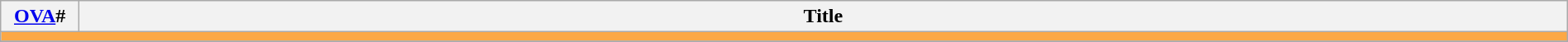<table class="wikitable" style="width:100%;">
<tr>
<th style="width:5%;"><a href='#'>OVA</a>#</th>
<th>Title</th>
</tr>
<tr>
<td colspan="4" style="background:#fca845;"></td>
</tr>
<tr>
</tr>
</table>
